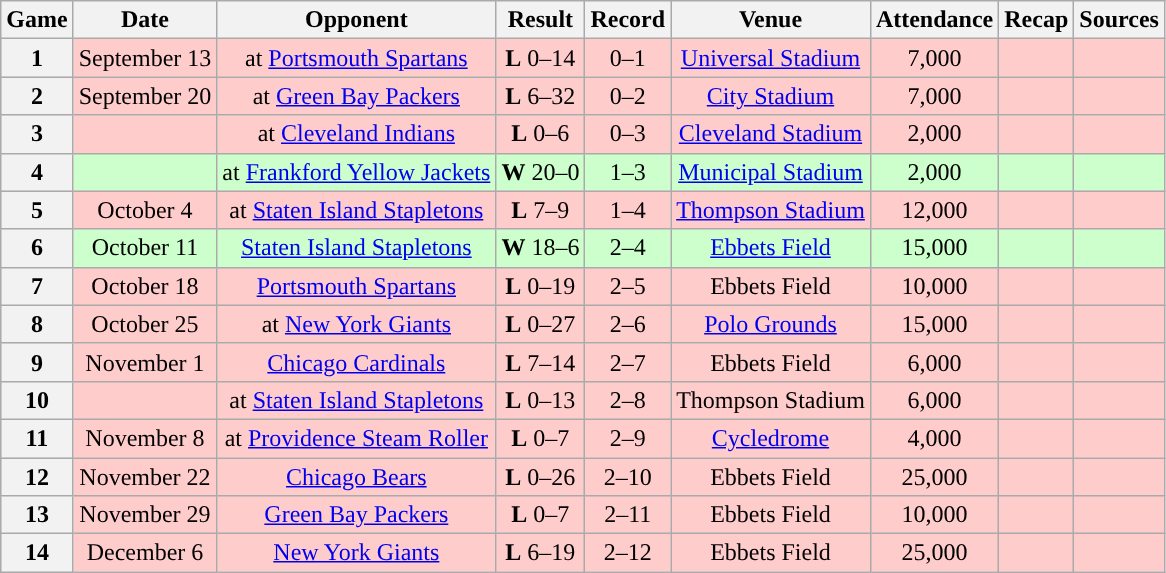<table class="wikitable" style="text-align:center">
<tr>
<th>Game</th>
<th>Date</th>
<th>Opponent</th>
<th>Result</th>
<th>Record</th>
<th>Venue</th>
<th>Attendance</th>
<th>Recap</th>
<th>Sources</th>
</tr>
<tr style="background:#fcc">
<th>1</th>
<td>September 13</td>
<td>at <a href='#'>Portsmouth Spartans</a></td>
<td><strong>L</strong> 0–14</td>
<td>0–1</td>
<td><a href='#'>Universal Stadium</a></td>
<td>7,000</td>
<td></td>
<td></td>
</tr>
<tr style="background:#fcc">
<th>2</th>
<td>September 20</td>
<td>at <a href='#'>Green Bay Packers</a></td>
<td><strong>L</strong> 6–32</td>
<td>0–2</td>
<td><a href='#'>City Stadium</a></td>
<td>7,000</td>
<td></td>
<td></td>
</tr>
<tr style="background:#fcc">
<th>3</th>
<td></td>
<td>at <a href='#'>Cleveland Indians</a></td>
<td><strong>L</strong> 0–6</td>
<td>0–3</td>
<td><a href='#'>Cleveland Stadium</a></td>
<td>2,000</td>
<td></td>
<td></td>
</tr>
<tr style="background:#cfc">
<th>4</th>
<td></td>
<td>at <a href='#'>Frankford Yellow Jackets</a></td>
<td><strong>W</strong> 20–0</td>
<td>1–3</td>
<td><a href='#'>Municipal Stadium</a></td>
<td>2,000</td>
<td></td>
<td></td>
</tr>
<tr style="background:#fcc">
<th>5</th>
<td>October 4</td>
<td>at <a href='#'>Staten Island Stapletons</a></td>
<td><strong>L</strong> 7–9</td>
<td>1–4</td>
<td><a href='#'>Thompson Stadium</a></td>
<td>12,000</td>
<td></td>
<td></td>
</tr>
<tr style="background:#cfc">
<th>6</th>
<td>October 11</td>
<td><a href='#'>Staten Island Stapletons</a></td>
<td><strong>W</strong> 18–6</td>
<td>2–4</td>
<td><a href='#'>Ebbets Field</a></td>
<td>15,000</td>
<td></td>
<td></td>
</tr>
<tr style="background:#fcc">
<th>7</th>
<td>October 18</td>
<td><a href='#'>Portsmouth Spartans</a></td>
<td><strong>L</strong> 0–19</td>
<td>2–5</td>
<td>Ebbets Field</td>
<td>10,000</td>
<td></td>
<td></td>
</tr>
<tr style="background:#fcc">
<th>8</th>
<td>October 25</td>
<td>at <a href='#'>New York Giants</a></td>
<td><strong>L</strong> 0–27</td>
<td>2–6</td>
<td><a href='#'>Polo Grounds</a></td>
<td>15,000</td>
<td></td>
<td></td>
</tr>
<tr style="background:#fcc">
<th>9</th>
<td>November 1</td>
<td><a href='#'>Chicago Cardinals</a></td>
<td><strong>L</strong> 7–14</td>
<td>2–7</td>
<td>Ebbets Field</td>
<td>6,000</td>
<td></td>
<td></td>
</tr>
<tr style="background:#fcc">
<th>10</th>
<td></td>
<td>at <a href='#'>Staten Island Stapletons</a></td>
<td><strong>L</strong> 0–13</td>
<td>2–8</td>
<td>Thompson Stadium</td>
<td>6,000</td>
<td></td>
<td></td>
</tr>
<tr style="background:#fcc">
<th>11</th>
<td>November 8</td>
<td>at <a href='#'>Providence Steam Roller</a></td>
<td><strong>L</strong> 0–7</td>
<td>2–9</td>
<td><a href='#'>Cycledrome</a></td>
<td>4,000</td>
<td></td>
<td></td>
</tr>
<tr style="background:#fcc">
<th>12</th>
<td>November 22</td>
<td><a href='#'>Chicago Bears</a></td>
<td><strong>L</strong> 0–26</td>
<td>2–10</td>
<td>Ebbets Field</td>
<td>25,000</td>
<td></td>
<td></td>
</tr>
<tr style="background:#fcc">
<th>13</th>
<td>November 29</td>
<td><a href='#'>Green Bay Packers</a></td>
<td><strong>L</strong> 0–7</td>
<td>2–11</td>
<td>Ebbets Field</td>
<td>10,000</td>
<td></td>
<td></td>
</tr>
<tr style="background:#fcc">
<th>14</th>
<td>December 6</td>
<td><a href='#'>New York Giants</a></td>
<td><strong>L</strong> 6–19</td>
<td>2–12</td>
<td>Ebbets Field</td>
<td>25,000</td>
<td></td>
<td></td>
</tr>
</table>
